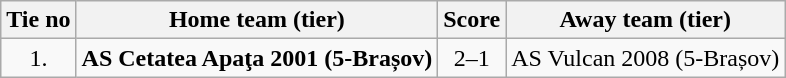<table class="wikitable" style="text-align: center">
<tr>
<th>Tie no</th>
<th>Home team (tier)</th>
<th>Score</th>
<th>Away team (tier)</th>
</tr>
<tr>
<td>1.</td>
<td><strong>AS Cetatea Apaţa 2001 (5-Brașov)</strong></td>
<td>2–1</td>
<td>AS Vulcan 2008 (5-Brașov)</td>
</tr>
</table>
